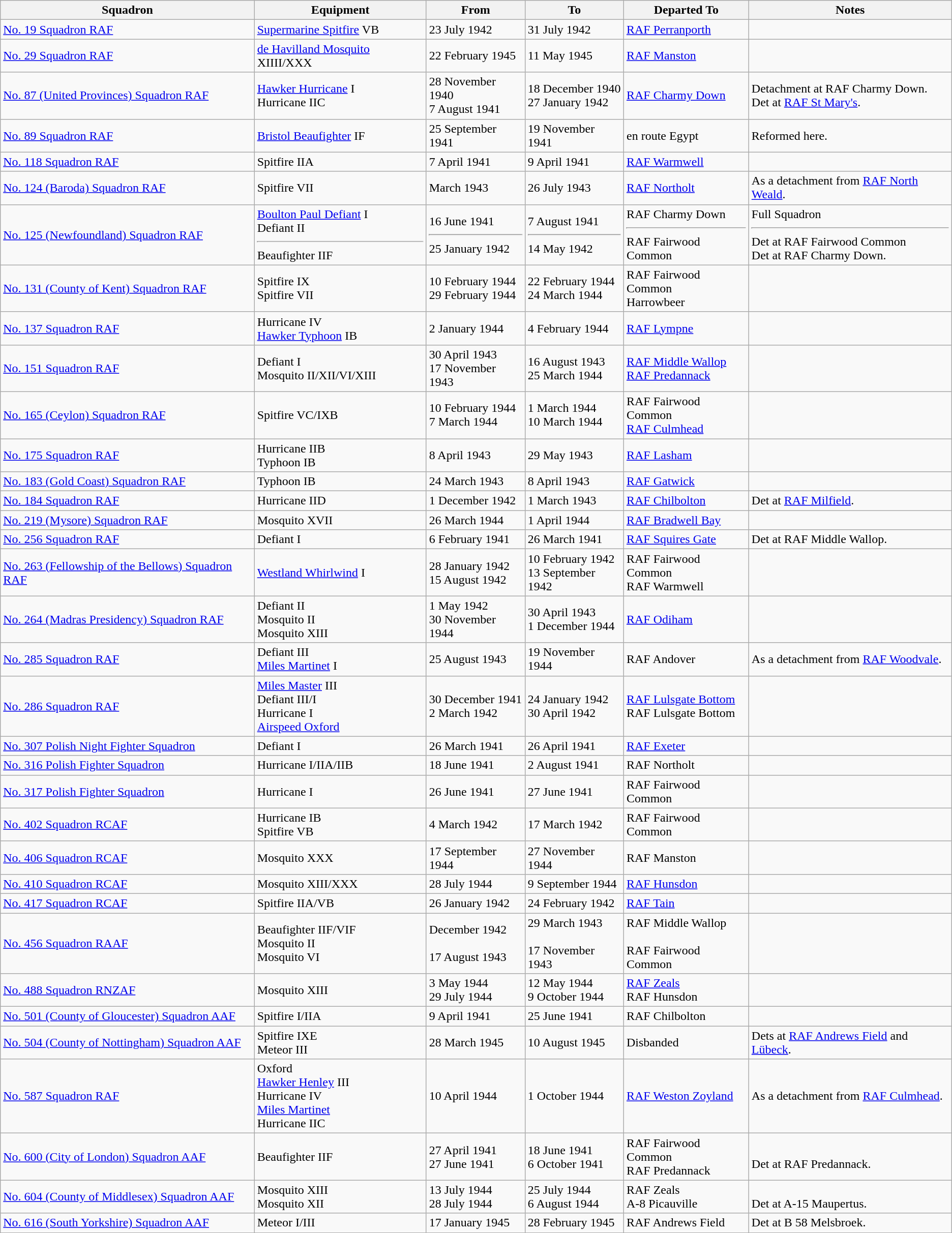<table class="wikitable sortable">
<tr>
<th>Squadron</th>
<th>Equipment</th>
<th>From</th>
<th>To</th>
<th>Departed To</th>
<th>Notes</th>
</tr>
<tr>
<td><a href='#'>No. 19 Squadron RAF</a></td>
<td><a href='#'>Supermarine Spitfire</a> VB</td>
<td>23 July 1942</td>
<td>31 July 1942</td>
<td><a href='#'>RAF Perranporth</a></td>
<td></td>
</tr>
<tr>
<td><a href='#'>No. 29 Squadron RAF</a></td>
<td><a href='#'>de Havilland Mosquito</a> XIIII/XXX</td>
<td>22 February 1945</td>
<td>11 May 1945</td>
<td><a href='#'>RAF Manston</a></td>
<td></td>
</tr>
<tr>
<td><a href='#'>No. 87 (United Provinces) Squadron RAF</a></td>
<td><a href='#'>Hawker Hurricane</a> I<br>Hurricane IIC</td>
<td>28 November 1940<br>7 August 1941</td>
<td>18 December 1940<br>27 January 1942</td>
<td><a href='#'>RAF Charmy Down</a></td>
<td>Detachment at RAF Charmy Down.<br>Det at <a href='#'>RAF St Mary's</a>.</td>
</tr>
<tr>
<td><a href='#'>No. 89 Squadron RAF</a></td>
<td><a href='#'>Bristol Beaufighter</a> IF</td>
<td>25 September 1941</td>
<td>19 November 1941</td>
<td>en route Egypt</td>
<td>Reformed here.</td>
</tr>
<tr>
<td><a href='#'>No. 118 Squadron RAF</a></td>
<td>Spitfire IIA</td>
<td>7 April 1941</td>
<td>9 April 1941</td>
<td><a href='#'>RAF Warmwell</a></td>
<td></td>
</tr>
<tr>
<td><a href='#'>No. 124 (Baroda) Squadron RAF</a></td>
<td>Spitfire VII</td>
<td>March 1943</td>
<td>26 July 1943</td>
<td><a href='#'>RAF Northolt</a></td>
<td>As a detachment from <a href='#'>RAF North Weald</a>.</td>
</tr>
<tr>
<td><a href='#'>No. 125 (Newfoundland) Squadron RAF</a></td>
<td><a href='#'>Boulton Paul Defiant</a> I<br>Defiant II<hr>Beaufighter IIF</td>
<td>16 June 1941<hr>25 January 1942</td>
<td>7 August 1941<hr>14 May 1942</td>
<td>RAF Charmy Down<hr>RAF Fairwood Common</td>
<td>Full Squadron<hr>Det at RAF Fairwood Common<br>Det at RAF Charmy Down.</td>
</tr>
<tr>
<td><a href='#'>No. 131 (County of Kent) Squadron RAF</a></td>
<td>Spitfire IX<br>Spitfire VII</td>
<td>10 February 1944<br>29 February 1944</td>
<td>22 February 1944<br>24 March 1944</td>
<td>RAF Fairwood Common<br>Harrowbeer</td>
<td></td>
</tr>
<tr>
<td><a href='#'>No. 137 Squadron RAF</a></td>
<td>Hurricane IV<br><a href='#'>Hawker Typhoon</a> IB</td>
<td>2 January 1944</td>
<td>4 February 1944</td>
<td><a href='#'>RAF Lympne</a></td>
<td></td>
</tr>
<tr>
<td><a href='#'>No. 151 Squadron RAF</a></td>
<td>Defiant I<br>Mosquito II/XII/VI/XIII</td>
<td>30 April 1943<br>17 November 1943</td>
<td>16 August 1943<br>25 March 1944</td>
<td><a href='#'>RAF Middle Wallop</a><br><a href='#'>RAF Predannack</a></td>
<td></td>
</tr>
<tr>
<td><a href='#'>No. 165 (Ceylon) Squadron RAF</a></td>
<td>Spitfire VC/IXB</td>
<td>10 February 1944<br>7 March 1944</td>
<td>1 March 1944<br>10 March 1944</td>
<td>RAF Fairwood Common<br><a href='#'>RAF Culmhead</a></td>
<td></td>
</tr>
<tr>
<td><a href='#'>No. 175 Squadron RAF</a></td>
<td>Hurricane IIB<br>Typhoon IB</td>
<td>8 April 1943</td>
<td>29 May 1943</td>
<td><a href='#'>RAF Lasham</a></td>
<td></td>
</tr>
<tr>
<td><a href='#'>No. 183 (Gold Coast) Squadron RAF</a></td>
<td>Typhoon IB</td>
<td>24 March 1943</td>
<td>8 April 1943</td>
<td><a href='#'>RAF Gatwick</a></td>
<td></td>
</tr>
<tr>
<td><a href='#'>No. 184 Squadron RAF</a></td>
<td>Hurricane IID</td>
<td>1 December 1942</td>
<td>1 March 1943</td>
<td><a href='#'>RAF Chilbolton</a></td>
<td>Det at <a href='#'>RAF Milfield</a>.</td>
</tr>
<tr>
<td><a href='#'>No. 219 (Mysore) Squadron RAF</a></td>
<td>Mosquito XVII</td>
<td>26 March 1944</td>
<td>1 April 1944</td>
<td><a href='#'>RAF Bradwell Bay</a></td>
<td></td>
</tr>
<tr>
<td><a href='#'>No. 256 Squadron RAF</a></td>
<td>Defiant I</td>
<td>6 February 1941</td>
<td>26 March 1941</td>
<td><a href='#'>RAF Squires Gate</a></td>
<td>Det at RAF Middle Wallop.</td>
</tr>
<tr>
<td><a href='#'>No. 263 (Fellowship of the Bellows) Squadron RAF</a></td>
<td><a href='#'>Westland Whirlwind</a> I</td>
<td>28 January 1942<br>15 August 1942</td>
<td>10 February 1942<br>13 September 1942</td>
<td>RAF Fairwood Common<br>RAF Warmwell</td>
<td></td>
</tr>
<tr>
<td><a href='#'>No. 264 (Madras Presidency) Squadron RAF</a></td>
<td>Defiant II<br>Mosquito II<br>Mosquito XIII</td>
<td>1 May 1942<br>30 November 1944</td>
<td>30 April 1943<br>1 December 1944</td>
<td><a href='#'>RAF Odiham</a></td>
<td></td>
</tr>
<tr>
<td><a href='#'>No. 285 Squadron RAF</a></td>
<td>Defiant III<br><a href='#'>Miles Martinet</a> I</td>
<td>25 August 1943</td>
<td>19 November 1944</td>
<td>RAF Andover</td>
<td>As a detachment from <a href='#'>RAF Woodvale</a>.</td>
</tr>
<tr>
<td><a href='#'>No. 286 Squadron RAF</a></td>
<td><a href='#'>Miles Master</a> III<br>Defiant III/I<br>Hurricane I<br><a href='#'>Airspeed Oxford</a></td>
<td>30 December 1941<br>2 March 1942</td>
<td>24 January 1942<br>30 April 1942</td>
<td><a href='#'>RAF Lulsgate Bottom</a><br>RAF Lulsgate Bottom</td>
<td></td>
</tr>
<tr>
<td><a href='#'>No. 307 Polish Night Fighter Squadron</a></td>
<td>Defiant I</td>
<td>26 March 1941</td>
<td>26 April 1941</td>
<td><a href='#'>RAF Exeter</a></td>
<td></td>
</tr>
<tr>
<td><a href='#'>No. 316 Polish Fighter Squadron</a></td>
<td>Hurricane I/IIA/IIB</td>
<td>18 June 1941</td>
<td>2 August 1941</td>
<td>RAF Northolt</td>
<td></td>
</tr>
<tr>
<td><a href='#'>No. 317 Polish Fighter Squadron</a></td>
<td>Hurricane I</td>
<td>26 June 1941</td>
<td>27 June 1941</td>
<td>RAF Fairwood Common</td>
<td></td>
</tr>
<tr>
<td><a href='#'>No. 402 Squadron RCAF</a></td>
<td>Hurricane IB<br>Spitfire VB</td>
<td>4 March 1942</td>
<td>17 March 1942</td>
<td>RAF Fairwood Common</td>
<td></td>
</tr>
<tr>
<td><a href='#'>No. 406 Squadron RCAF</a></td>
<td>Mosquito XXX</td>
<td>17 September 1944</td>
<td>27 November 1944</td>
<td>RAF Manston</td>
<td></td>
</tr>
<tr>
<td><a href='#'>No. 410 Squadron RCAF</a></td>
<td>Mosquito XIII/XXX</td>
<td>28 July 1944</td>
<td>9 September 1944</td>
<td><a href='#'>RAF Hunsdon</a></td>
<td></td>
</tr>
<tr>
<td><a href='#'>No. 417 Squadron RCAF</a></td>
<td>Spitfire IIA/VB</td>
<td>26 January 1942</td>
<td>24 February 1942</td>
<td><a href='#'>RAF Tain</a></td>
<td></td>
</tr>
<tr>
<td><a href='#'>No. 456 Squadron RAAF</a></td>
<td>Beaufighter IIF/VIF<br>Mosquito II<br>Mosquito VI</td>
<td>December 1942<br><br>17 August 1943</td>
<td>29 March 1943<br><br>17 November 1943</td>
<td>RAF Middle Wallop<br><br>RAF Fairwood Common</td>
<td></td>
</tr>
<tr>
<td><a href='#'>No. 488 Squadron RNZAF</a></td>
<td>Mosquito XIII</td>
<td>3 May 1944<br>29 July 1944</td>
<td>12 May 1944<br>9 October 1944</td>
<td><a href='#'>RAF Zeals</a><br>RAF Hunsdon</td>
<td></td>
</tr>
<tr>
<td><a href='#'>No. 501 (County of Gloucester) Squadron AAF</a></td>
<td>Spitfire I/IIA</td>
<td>9 April 1941</td>
<td>25 June 1941</td>
<td>RAF Chilbolton</td>
<td></td>
</tr>
<tr>
<td><a href='#'>No. 504 (County of Nottingham) Squadron AAF</a></td>
<td>Spitfire IXE<br>Meteor III</td>
<td>28 March 1945</td>
<td>10 August 1945</td>
<td>Disbanded</td>
<td>Dets at <a href='#'>RAF Andrews Field</a> and <a href='#'>Lübeck</a>.</td>
</tr>
<tr>
<td><a href='#'>No. 587 Squadron RAF</a></td>
<td>Oxford<br><a href='#'>Hawker Henley</a> III<br>Hurricane IV<br><a href='#'>Miles Martinet</a><br>Hurricane IIC</td>
<td>10 April 1944</td>
<td>1 October 1944</td>
<td><a href='#'>RAF Weston Zoyland</a></td>
<td>As a detachment from <a href='#'>RAF Culmhead</a>.</td>
</tr>
<tr>
<td><a href='#'>No. 600 (City of London) Squadron AAF</a></td>
<td>Beaufighter IIF</td>
<td>27 April 1941<br>27 June 1941</td>
<td>18 June 1941<br>6 October 1941</td>
<td>RAF Fairwood Common<br>RAF Predannack</td>
<td><br>Det at RAF Predannack.</td>
</tr>
<tr>
<td><a href='#'>No. 604 (County of Middlesex) Squadron AAF</a></td>
<td>Mosquito XIII<br>Mosquito XII</td>
<td>13 July 1944<br>28 July 1944</td>
<td>25 July 1944<br>6 August 1944</td>
<td>RAF Zeals<br>A-8 Picauville</td>
<td><br>Det at A-15 Maupertus.</td>
</tr>
<tr>
<td><a href='#'>No. 616 (South Yorkshire) Squadron AAF</a></td>
<td>Meteor I/III</td>
<td>17 January 1945</td>
<td>28 February 1945</td>
<td>RAF Andrews Field</td>
<td>Det at B 58 Melsbroek.</td>
</tr>
</table>
